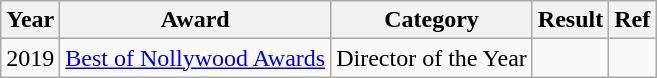<table class="wikitable">
<tr>
<th>Year</th>
<th>Award</th>
<th>Category</th>
<th>Result</th>
<th>Ref</th>
</tr>
<tr>
<td>2019</td>
<td><a href='#'>Best of Nollywood Awards</a></td>
<td>Director of the Year</td>
<td></td>
<td></td>
</tr>
</table>
